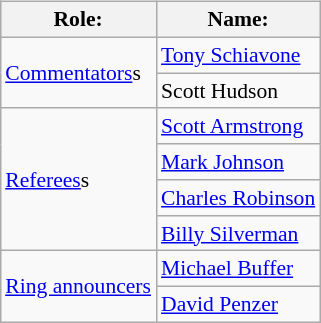<table class=wikitable style="font-size:90%; margin: 0.5em 0 0.5em 1em; float: right; clear: right;">
<tr>
<th>Role:</th>
<th>Name:</th>
</tr>
<tr>
<td rowspan=2><a href='#'>Commentators</a>s</td>
<td><a href='#'>Tony Schiavone</a></td>
</tr>
<tr>
<td>Scott Hudson</td>
</tr>
<tr>
<td rowspan=4><a href='#'>Referees</a>s</td>
<td><a href='#'>Scott Armstrong</a></td>
</tr>
<tr>
<td><a href='#'>Mark Johnson</a></td>
</tr>
<tr>
<td><a href='#'>Charles Robinson</a></td>
</tr>
<tr>
<td><a href='#'>Billy Silverman</a></td>
</tr>
<tr>
<td rowspan=2><a href='#'>Ring announcers</a></td>
<td><a href='#'>Michael Buffer</a> </td>
</tr>
<tr>
<td><a href='#'>David Penzer</a></td>
</tr>
</table>
